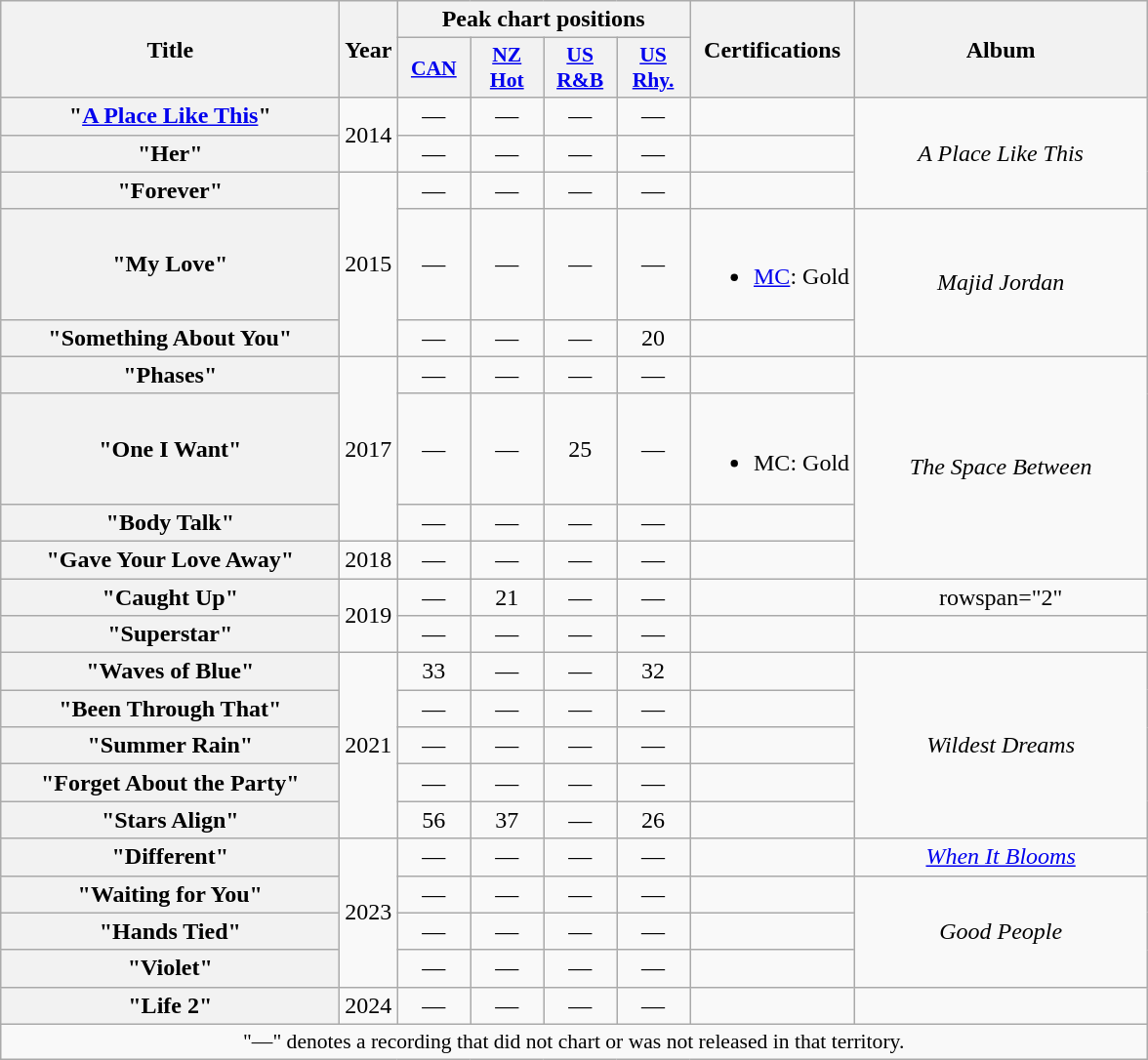<table class="wikitable plainrowheaders" style="text-align:center;">
<tr>
<th scope="col" rowspan="2" style="width:14em;">Title</th>
<th scope="col" rowspan="2">Year</th>
<th scope="col" colspan="4">Peak chart positions</th>
<th scope="col" rowspan="2">Certifications</th>
<th scope="col" rowspan="2" style="width:12em;">Album</th>
</tr>
<tr>
<th scope="col" style="width:3em;font-size:90%;"><a href='#'>CAN</a><br></th>
<th scope="col" style="width:3em;font-size:90%;"><a href='#'>NZ<br>Hot</a><br></th>
<th scope="col" style="width:3em;font-size:90%;"><a href='#'>US<br>R&B</a><br></th>
<th scope="col" style="width:3em;font-size:90%;"><a href='#'>US<br>Rhy.</a><br></th>
</tr>
<tr>
<th scope="row">"<a href='#'>A Place Like This</a>"</th>
<td rowspan="2">2014</td>
<td>—</td>
<td>—</td>
<td>—</td>
<td>—</td>
<td></td>
<td rowspan="3"><em>A Place Like This</em></td>
</tr>
<tr>
<th scope="row">"Her"</th>
<td>—</td>
<td>—</td>
<td>—</td>
<td>—</td>
<td></td>
</tr>
<tr>
<th scope="row">"Forever"</th>
<td rowspan="3">2015</td>
<td>—</td>
<td>—</td>
<td>—</td>
<td>—</td>
<td></td>
</tr>
<tr>
<th scope="row">"My Love"<br></th>
<td>—</td>
<td>—</td>
<td>—</td>
<td>—</td>
<td><br><ul><li><a href='#'>MC</a>: Gold</li></ul></td>
<td rowspan="2"><em>Majid Jordan</em></td>
</tr>
<tr>
<th scope="row">"Something About You"</th>
<td>—</td>
<td>—</td>
<td>—</td>
<td>20</td>
<td></td>
</tr>
<tr>
<th scope="row">"Phases"</th>
<td rowspan="3">2017</td>
<td>—</td>
<td>—</td>
<td>—</td>
<td>—</td>
<td></td>
<td rowspan="4"><em>The Space Between</em></td>
</tr>
<tr>
<th scope="row">"One I Want"<br></th>
<td>—</td>
<td>—</td>
<td>25</td>
<td>—</td>
<td><br><ul><li>MC: Gold</li></ul></td>
</tr>
<tr>
<th scope="row">"Body Talk"</th>
<td>—</td>
<td>—</td>
<td>—</td>
<td>—</td>
<td></td>
</tr>
<tr>
<th scope="row">"Gave Your Love Away"</th>
<td>2018</td>
<td>—</td>
<td>—</td>
<td>—</td>
<td>—</td>
<td></td>
</tr>
<tr>
<th scope="row">"Caught Up"<br></th>
<td rowspan="2">2019</td>
<td>—</td>
<td>21</td>
<td>—</td>
<td>—</td>
<td></td>
<td>rowspan="2" </td>
</tr>
<tr>
<th scope="row">"Superstar"</th>
<td>—</td>
<td>—</td>
<td>—</td>
<td>—</td>
<td></td>
</tr>
<tr>
<th scope="row">"Waves of Blue"</th>
<td rowspan="5">2021</td>
<td>33</td>
<td>—</td>
<td>—</td>
<td>32</td>
<td></td>
<td rowspan="5"><em>Wildest Dreams</em></td>
</tr>
<tr>
<th scope="row">"Been Through That"</th>
<td>—</td>
<td>—</td>
<td>—</td>
<td>—</td>
<td></td>
</tr>
<tr>
<th scope="row">"Summer Rain"</th>
<td>—</td>
<td>—</td>
<td>—</td>
<td>—</td>
<td></td>
</tr>
<tr>
<th scope="row">"Forget About the Party"</th>
<td>—</td>
<td>—</td>
<td>—</td>
<td>—</td>
<td></td>
</tr>
<tr>
<th scope ="row">"Stars Align"<br></th>
<td>56</td>
<td>37</td>
<td>—</td>
<td>26</td>
<td></td>
</tr>
<tr>
<th scope="row">"Different"<br></th>
<td rowspan="4">2023</td>
<td>—</td>
<td>—</td>
<td>—</td>
<td>—</td>
<td></td>
<td><em><a href='#'>When It Blooms</a></em></td>
</tr>
<tr>
<th scope="row">"Waiting for You"<br></th>
<td>—</td>
<td>—</td>
<td>—</td>
<td>—</td>
<td></td>
<td rowspan="3"><em>Good People</em></td>
</tr>
<tr>
<th scope="row">"Hands Tied"</th>
<td>—</td>
<td>—</td>
<td>—</td>
<td>—</td>
<td></td>
</tr>
<tr>
<th scope="row">"Violet"</th>
<td>—</td>
<td>—</td>
<td>—</td>
<td>—</td>
<td></td>
</tr>
<tr>
<th scope="row">"Life 2"</th>
<td>2024</td>
<td>—</td>
<td>—</td>
<td>—</td>
<td>—</td>
<td></td>
<td></td>
</tr>
<tr>
<td colspan="20" style="font-size:90%">"—" denotes a recording that did not chart or was not released in that territory.</td>
</tr>
</table>
